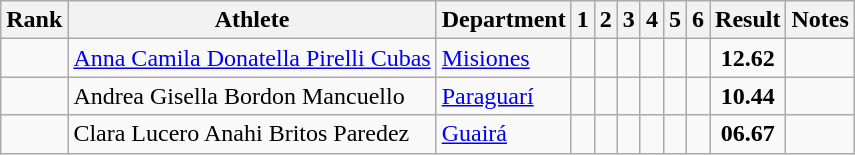<table class="sortable wikitable" style="text-align:center">
<tr>
<th>Rank</th>
<th>Athlete</th>
<th>Department</th>
<th>1</th>
<th>2</th>
<th>3</th>
<th>4</th>
<th>5</th>
<th>6</th>
<th>Result</th>
<th>Notes</th>
</tr>
<tr>
<td></td>
<td align="left"><a href='#'>Anna Camila Donatella Pirelli Cubas</a></td>
<td align="left"><a href='#'>Misiones</a></td>
<td></td>
<td></td>
<td></td>
<td></td>
<td></td>
<td></td>
<td><strong>12.62</strong></td>
<td></td>
</tr>
<tr>
<td></td>
<td align="left">Andrea Gisella Bordon Mancuello</td>
<td align="left"><a href='#'>Paraguarí</a></td>
<td></td>
<td></td>
<td></td>
<td></td>
<td></td>
<td></td>
<td><strong>10.44</strong></td>
<td></td>
</tr>
<tr>
<td></td>
<td align="left">Clara Lucero Anahi Britos Paredez</td>
<td align="left"><a href='#'>Guairá</a></td>
<td></td>
<td></td>
<td></td>
<td></td>
<td></td>
<td></td>
<td><strong>06.67</strong></td>
<td></td>
</tr>
</table>
